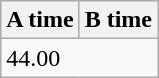<table class="wikitable" border="1" align="upright">
<tr>
<th>A time</th>
<th>B time</th>
</tr>
<tr>
<td colspan=2>44.00</td>
</tr>
</table>
